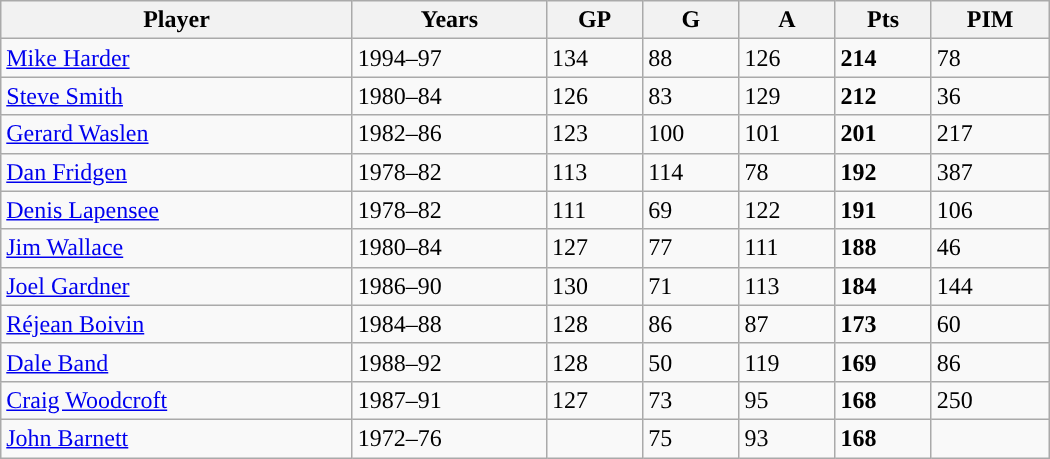<table class="wikitable sortable" width ="700">
<tr>
<th>Player</th>
<th>Years</th>
<th>GP</th>
<th>G</th>
<th>A</th>
<th>Pts</th>
<th>PIM</th>
</tr>
<tr>
<td><a href='#'>Mike Harder</a></td>
<td>1994–97</td>
<td>134</td>
<td>88</td>
<td>126</td>
<td><strong>214</strong></td>
<td>78</td>
</tr>
<tr>
<td><a href='#'>Steve Smith</a></td>
<td>1980–84</td>
<td>126</td>
<td>83</td>
<td>129</td>
<td><strong>212</strong></td>
<td>36</td>
</tr>
<tr>
<td><a href='#'>Gerard Waslen</a></td>
<td>1982–86</td>
<td>123</td>
<td>100</td>
<td>101</td>
<td><strong>201</strong></td>
<td>217</td>
</tr>
<tr>
<td><a href='#'>Dan Fridgen</a></td>
<td>1978–82</td>
<td>113</td>
<td>114</td>
<td>78</td>
<td><strong>192</strong></td>
<td>387</td>
</tr>
<tr>
<td><a href='#'>Denis Lapensee</a></td>
<td>1978–82</td>
<td>111</td>
<td>69</td>
<td>122</td>
<td><strong>191</strong></td>
<td>106</td>
</tr>
<tr>
<td><a href='#'>Jim Wallace</a></td>
<td>1980–84</td>
<td>127</td>
<td>77</td>
<td>111</td>
<td><strong>188</strong></td>
<td>46</td>
</tr>
<tr>
<td><a href='#'>Joel Gardner</a></td>
<td>1986–90</td>
<td>130</td>
<td>71</td>
<td>113</td>
<td><strong>184</strong></td>
<td>144</td>
</tr>
<tr>
<td><a href='#'>Réjean Boivin</a></td>
<td>1984–88</td>
<td>128</td>
<td>86</td>
<td>87</td>
<td><strong>173</strong></td>
<td>60</td>
</tr>
<tr>
<td><a href='#'>Dale Band</a></td>
<td>1988–92</td>
<td>128</td>
<td>50</td>
<td>119</td>
<td><strong>169</strong></td>
<td>86</td>
</tr>
<tr>
<td><a href='#'>Craig Woodcroft</a></td>
<td>1987–91</td>
<td>127</td>
<td>73</td>
<td>95</td>
<td><strong>168</strong></td>
<td>250</td>
</tr>
<tr>
<td><a href='#'>John Barnett</a></td>
<td>1972–76</td>
<td></td>
<td>75</td>
<td>93</td>
<td><strong>168</strong></td>
<td></td>
</tr>
</table>
